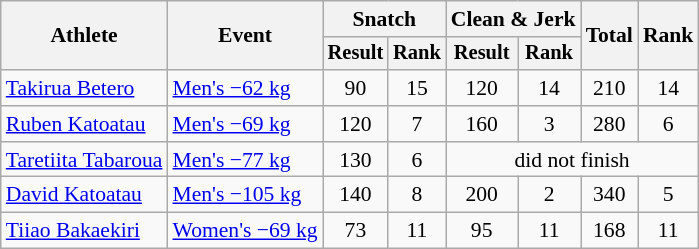<table class="wikitable" style="font-size:90%">
<tr>
<th rowspan=2>Athlete</th>
<th rowspan=2>Event</th>
<th colspan="2">Snatch</th>
<th colspan="2">Clean & Jerk</th>
<th rowspan="2">Total</th>
<th rowspan="2">Rank</th>
</tr>
<tr style="font-size:95%">
<th>Result</th>
<th>Rank</th>
<th>Result</th>
<th>Rank</th>
</tr>
<tr align=center>
<td align=left><a href='#'>Takirua Betero</a></td>
<td align=left><a href='#'>Men's −62 kg</a></td>
<td>90</td>
<td>15</td>
<td>120</td>
<td>14</td>
<td>210</td>
<td>14</td>
</tr>
<tr align=center>
<td align=left><a href='#'>Ruben Katoatau</a></td>
<td align=left><a href='#'>Men's −69 kg</a></td>
<td>120</td>
<td>7</td>
<td>160</td>
<td>3</td>
<td>280</td>
<td>6</td>
</tr>
<tr align=center>
<td align=left><a href='#'>Taretiita Tabaroua</a></td>
<td align=left><a href='#'>Men's −77 kg</a></td>
<td>130</td>
<td>6</td>
<td colspan=4>did not finish</td>
</tr>
<tr align=center>
<td align=left><a href='#'>David Katoatau</a></td>
<td align=left><a href='#'>Men's −105 kg</a></td>
<td>140</td>
<td>8</td>
<td>200</td>
<td>2</td>
<td>340</td>
<td>5</td>
</tr>
<tr align=center>
<td align=left><a href='#'>Tiiao Bakaekiri</a></td>
<td align=left><a href='#'>Women's −69 kg</a></td>
<td>73</td>
<td>11</td>
<td>95</td>
<td>11</td>
<td>168</td>
<td>11</td>
</tr>
</table>
